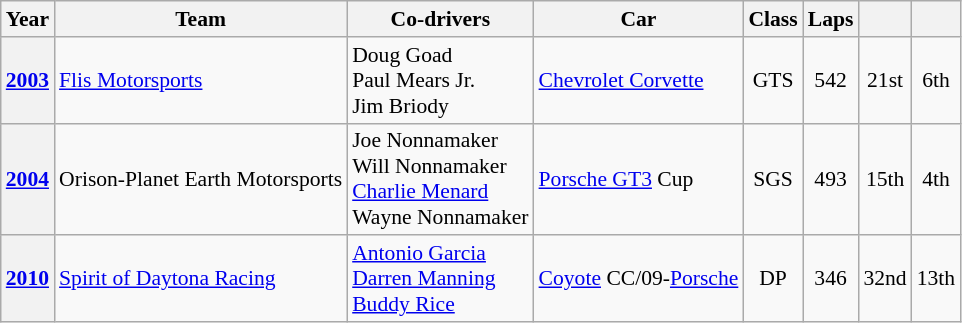<table class="wikitable" style="text-align:center; font-size:90%;">
<tr>
<th>Year</th>
<th>Team</th>
<th>Co-drivers</th>
<th>Car</th>
<th>Class</th>
<th>Laps</th>
<th></th>
<th></th>
</tr>
<tr>
<th><a href='#'>2003</a></th>
<td align="left"> <a href='#'>Flis Motorsports</a></td>
<td align="left"> Doug Goad<br> Paul Mears Jr.<br> Jim Briody</td>
<td align="left"><a href='#'>Chevrolet Corvette</a></td>
<td>GTS</td>
<td>542</td>
<td>21st</td>
<td>6th</td>
</tr>
<tr>
<th><a href='#'>2004</a></th>
<td align="left"> Orison-Planet Earth Motorsports</td>
<td align="left"> Joe Nonnamaker<br> Will Nonnamaker<br> <a href='#'>Charlie Menard</a><br> Wayne Nonnamaker</td>
<td align="left"><a href='#'>Porsche GT3</a> Cup</td>
<td>SGS</td>
<td>493</td>
<td>15th</td>
<td>4th</td>
</tr>
<tr>
<th><a href='#'>2010</a></th>
<td align="left"> <a href='#'>Spirit of Daytona Racing</a></td>
<td align="left"> <a href='#'>Antonio Garcia</a><br> <a href='#'>Darren Manning</a><br> <a href='#'>Buddy Rice</a></td>
<td align="left"><a href='#'>Coyote</a> CC/09-<a href='#'>Porsche</a></td>
<td>DP</td>
<td>346</td>
<td>32nd</td>
<td>13th</td>
</tr>
</table>
